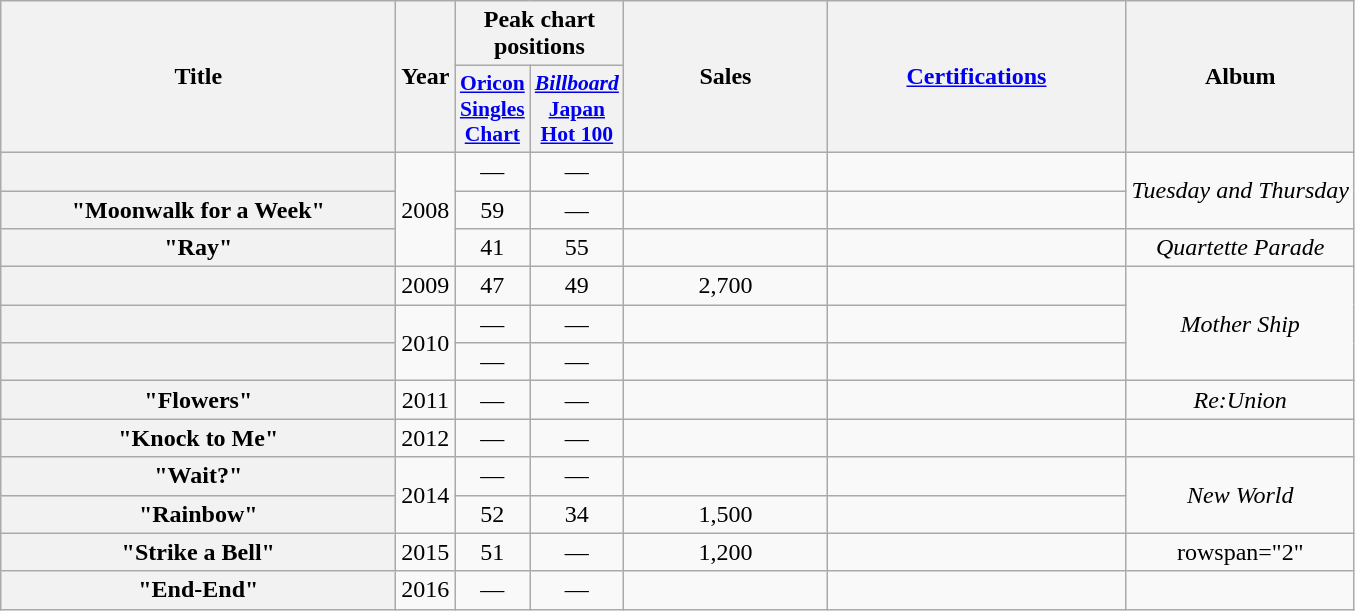<table class="wikitable plainrowheaders" style="text-align:center;" border="1">
<tr>
<th scope="col" rowspan="2" style="width:16em;">Title</th>
<th scope="col" rowspan="2">Year</th>
<th scope="col" colspan="2">Peak chart positions</th>
<th scope="col" rowspan="2" style="width:8em;">Sales</th>
<th scope="col" rowspan="2" style="width:12em;"><a href='#'>Certifications</a></th>
<th scope="col" rowspan="2">Album</th>
</tr>
<tr>
<th scope="col" style="width:3em;font-size:90%;"><a href='#'>Oricon Singles Chart</a><br></th>
<th scope="col" style="width:3em;font-size:90%;"><em><a href='#'>Billboard</a></em> <a href='#'>Japan Hot 100</a><br></th>
</tr>
<tr>
<th scope="row"></th>
<td rowspan="3">2008</td>
<td>—</td>
<td>—</td>
<td></td>
<td></td>
<td rowspan="2"><em>Tuesday and Thursday</em></td>
</tr>
<tr>
<th scope="row">"Moonwalk for a Week"</th>
<td>59</td>
<td>—</td>
<td></td>
<td></td>
</tr>
<tr>
<th scope="row">"Ray"</th>
<td>41</td>
<td>55</td>
<td></td>
<td></td>
<td><em>Quartette Parade</em></td>
</tr>
<tr>
<th scope="row"></th>
<td>2009</td>
<td>47</td>
<td>49</td>
<td>2,700</td>
<td></td>
<td rowspan="3"><em>Mother Ship</em></td>
</tr>
<tr>
<th scope="row"></th>
<td rowspan="2">2010</td>
<td>—</td>
<td>—</td>
<td></td>
<td></td>
</tr>
<tr>
<th scope="row"></th>
<td>—</td>
<td>—</td>
<td></td>
<td></td>
</tr>
<tr>
<th scope="row">"Flowers"</th>
<td>2011</td>
<td>—</td>
<td>—</td>
<td></td>
<td></td>
<td><em>Re:Union</em></td>
</tr>
<tr>
<th scope="row">"Knock to Me"</th>
<td>2012</td>
<td>—</td>
<td>—</td>
<td></td>
<td></td>
<td></td>
</tr>
<tr>
<th scope="row">"Wait?"</th>
<td rowspan="2">2014</td>
<td>—</td>
<td>—</td>
<td></td>
<td></td>
<td rowspan="2"><em>New World</em></td>
</tr>
<tr>
<th scope="row">"Rainbow"</th>
<td>52</td>
<td>34</td>
<td>1,500</td>
<td></td>
</tr>
<tr>
<th scope="row">"Strike a Bell"</th>
<td>2015</td>
<td>51</td>
<td>—</td>
<td>1,200</td>
<td></td>
<td>rowspan="2" </td>
</tr>
<tr>
<th scope="row">"End-End"</th>
<td>2016</td>
<td>—</td>
<td>—</td>
<td></td>
<td></td>
</tr>
</table>
